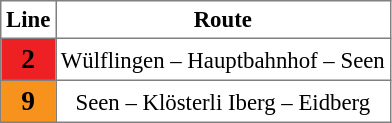<table border="1" cellspacing="0" cellpadding="3" style="border-collapse:collapse; font-size:95%; margin-left:10px; margin-bottom:5px;">
<tr>
<th>Line</th>
<th>Route</th>
</tr>
<tr align=center>
<td bgcolor=#ED2023><span><big><strong>2</strong></big></span></td>
<td>Wülflingen – Hauptbahnhof – Seen</td>
</tr>
<tr align=center>
<td bgcolor=#F7931D><big><strong>9</strong></big></td>
<td>Seen – Klösterli Iberg – Eidberg</td>
</tr>
</table>
